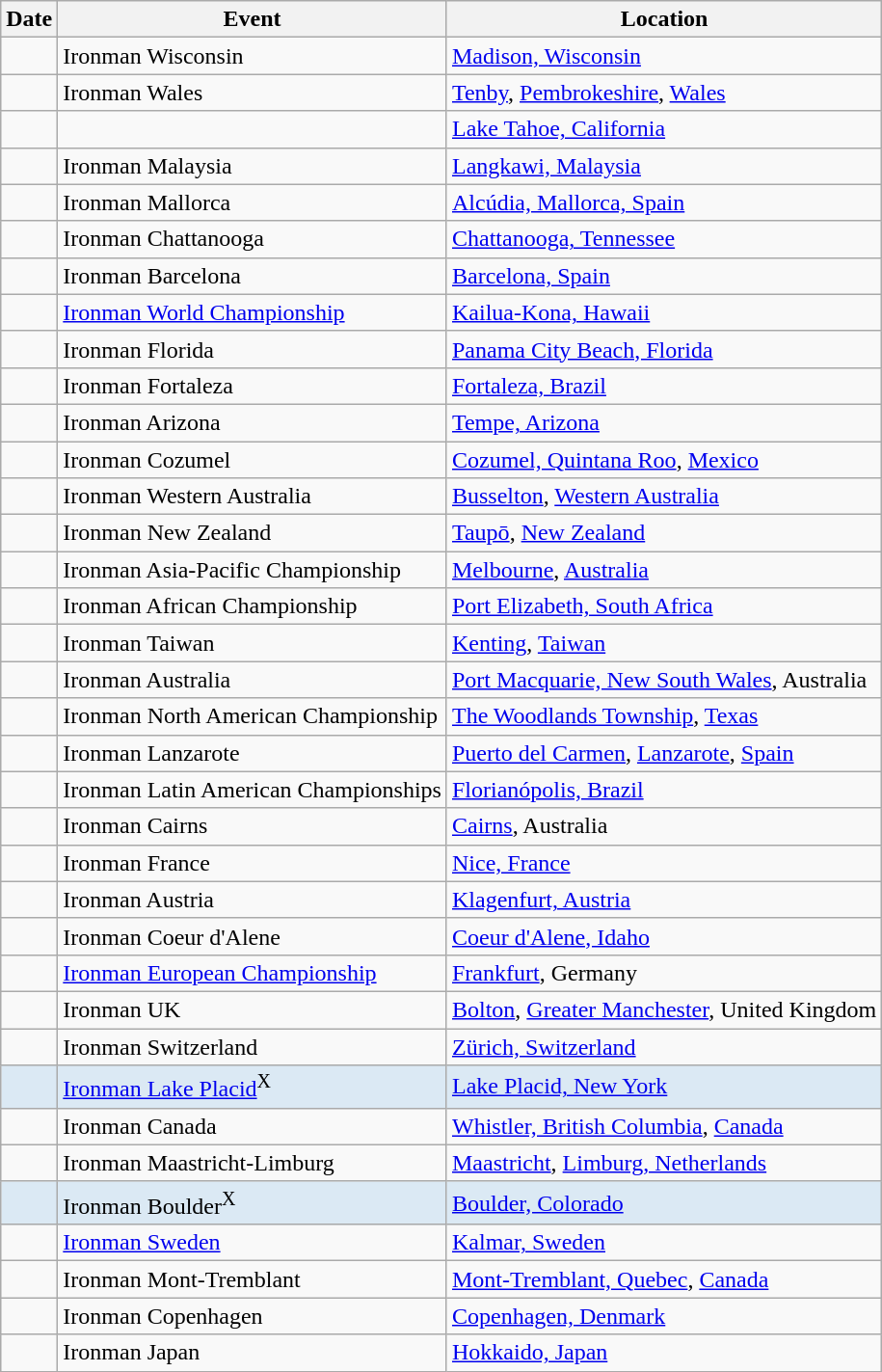<table class="wikitable sortable">
<tr>
<th>Date</th>
<th>Event</th>
<th>Location</th>
</tr>
<tr>
<td align = "right"></td>
<td>Ironman Wisconsin</td>
<td> <a href='#'>Madison, Wisconsin</a></td>
</tr>
<tr>
<td align = "right"></td>
<td>Ironman Wales</td>
<td> <a href='#'>Tenby</a>, <a href='#'>Pembrokeshire</a>, <a href='#'>Wales</a></td>
</tr>
<tr>
<td align = "right"></td>
<td></td>
<td> <a href='#'>Lake Tahoe, California</a></td>
</tr>
<tr>
<td align = "right"></td>
<td>Ironman Malaysia</td>
<td> <a href='#'>Langkawi, Malaysia</a></td>
</tr>
<tr>
<td align = "right"></td>
<td>Ironman Mallorca</td>
<td> <a href='#'>Alcúdia, Mallorca, Spain</a></td>
</tr>
<tr>
<td align = "right"></td>
<td>Ironman Chattanooga</td>
<td> <a href='#'>Chattanooga, Tennessee</a></td>
</tr>
<tr>
<td align = "right"></td>
<td>Ironman Barcelona</td>
<td> <a href='#'>Barcelona, Spain</a></td>
</tr>
<tr>
<td align = "right"></td>
<td><a href='#'>Ironman World Championship</a></td>
<td> <a href='#'>Kailua-Kona, Hawaii</a></td>
</tr>
<tr>
<td align = "right"></td>
<td>Ironman Florida</td>
<td> <a href='#'>Panama City Beach, Florida</a></td>
</tr>
<tr>
<td align = "right"></td>
<td>Ironman Fortaleza</td>
<td> <a href='#'>Fortaleza, Brazil</a></td>
</tr>
<tr>
<td align = "right"></td>
<td>Ironman Arizona</td>
<td> <a href='#'>Tempe, Arizona</a></td>
</tr>
<tr>
<td align = "right"></td>
<td>Ironman Cozumel</td>
<td> <a href='#'>Cozumel, Quintana Roo</a>, <a href='#'>Mexico</a></td>
</tr>
<tr>
<td align = "right"></td>
<td>Ironman Western Australia</td>
<td> <a href='#'>Busselton</a>, <a href='#'>Western Australia</a></td>
</tr>
<tr>
<td align = "right"></td>
<td>Ironman New Zealand</td>
<td> <a href='#'>Taupō</a>, <a href='#'>New Zealand</a></td>
</tr>
<tr>
<td align = "right"></td>
<td>Ironman Asia-Pacific Championship</td>
<td> <a href='#'>Melbourne</a>, <a href='#'>Australia</a></td>
</tr>
<tr>
<td align = "right"></td>
<td>Ironman African Championship</td>
<td> <a href='#'>Port Elizabeth, South Africa</a></td>
</tr>
<tr>
<td align = "right"></td>
<td>Ironman Taiwan</td>
<td> <a href='#'>Kenting</a>, <a href='#'>Taiwan</a></td>
</tr>
<tr>
<td align = "right"></td>
<td>Ironman Australia</td>
<td> <a href='#'>Port Macquarie, New South Wales</a>, Australia</td>
</tr>
<tr>
<td align = "right"></td>
<td>Ironman North American Championship</td>
<td> <a href='#'>The Woodlands Township</a>, <a href='#'>Texas</a></td>
</tr>
<tr>
<td align = "right"></td>
<td>Ironman Lanzarote</td>
<td> <a href='#'>Puerto del Carmen</a>, <a href='#'>Lanzarote</a>, <a href='#'>Spain</a></td>
</tr>
<tr>
<td align = "right"></td>
<td>Ironman Latin American Championships</td>
<td> <a href='#'>Florianópolis, Brazil</a></td>
</tr>
<tr>
<td align = "right"></td>
<td>Ironman Cairns</td>
<td> <a href='#'>Cairns</a>, Australia</td>
</tr>
<tr>
<td align = "right"></td>
<td>Ironman France</td>
<td> <a href='#'>Nice, France</a></td>
</tr>
<tr>
<td align = "right"></td>
<td>Ironman Austria</td>
<td> <a href='#'>Klagenfurt, Austria</a></td>
</tr>
<tr>
<td align = "right"></td>
<td>Ironman Coeur d'Alene</td>
<td> <a href='#'>Coeur d'Alene, Idaho</a></td>
</tr>
<tr>
<td align = "right"></td>
<td><a href='#'>Ironman European Championship</a></td>
<td> <a href='#'>Frankfurt</a>, Germany</td>
</tr>
<tr>
<td align = "right"></td>
<td>Ironman UK</td>
<td> <a href='#'>Bolton</a>, <a href='#'>Greater Manchester</a>, United Kingdom</td>
</tr>
<tr>
<td align = "right"></td>
<td>Ironman Switzerland</td>
<td> <a href='#'>Zürich, Switzerland</a></td>
</tr>
<tr>
<td style="background: #DBE9F4" align = "right"></td>
<td style="background: #DBE9F4"><a href='#'>Ironman Lake Placid</a><sup>X</sup></td>
<td style="background: #DBE9F4"> <a href='#'>Lake Placid, New York</a></td>
</tr>
<tr>
<td align = "right"></td>
<td>Ironman Canada</td>
<td> <a href='#'>Whistler, British Columbia</a>, <a href='#'>Canada</a></td>
</tr>
<tr>
<td align = "right"></td>
<td>Ironman Maastricht-Limburg</td>
<td> <a href='#'>Maastricht</a>, <a href='#'>Limburg, Netherlands</a></td>
</tr>
<tr>
<td style="background: #DBE9F4" align = "right"></td>
<td style="background: #DBE9F4">Ironman Boulder<sup>X</sup></td>
<td style="background: #DBE9F4"> <a href='#'>Boulder, Colorado</a></td>
</tr>
<tr>
<td align = "right"></td>
<td><a href='#'>Ironman Sweden</a></td>
<td> <a href='#'>Kalmar, Sweden</a></td>
</tr>
<tr>
<td align = "right"></td>
<td>Ironman Mont-Tremblant</td>
<td> <a href='#'>Mont-Tremblant, Quebec</a>, <a href='#'>Canada</a></td>
</tr>
<tr>
<td align = "right"></td>
<td>Ironman Copenhagen</td>
<td> <a href='#'>Copenhagen, Denmark</a></td>
</tr>
<tr>
<td align = "right"></td>
<td>Ironman Japan</td>
<td> <a href='#'>Hokkaido, Japan</a></td>
</tr>
</table>
